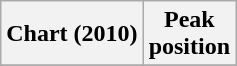<table class="wikitable plainrowheaders" style="text-align:center">
<tr>
<th scope="col">Chart (2010)</th>
<th scope="col">Peak<br>position</th>
</tr>
<tr>
</tr>
</table>
